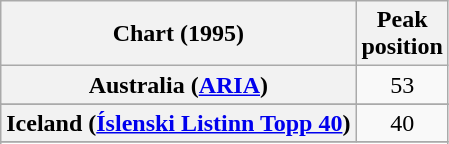<table class="wikitable sortable plainrowheaders" style="text-align:center">
<tr>
<th>Chart (1995)</th>
<th>Peak<br>position</th>
</tr>
<tr>
<th scope="row">Australia (<a href='#'>ARIA</a>)</th>
<td>53</td>
</tr>
<tr>
</tr>
<tr>
</tr>
<tr>
<th scope="row">Iceland (<a href='#'>Íslenski Listinn Topp 40</a>)</th>
<td>40</td>
</tr>
<tr>
</tr>
<tr>
</tr>
<tr>
</tr>
</table>
